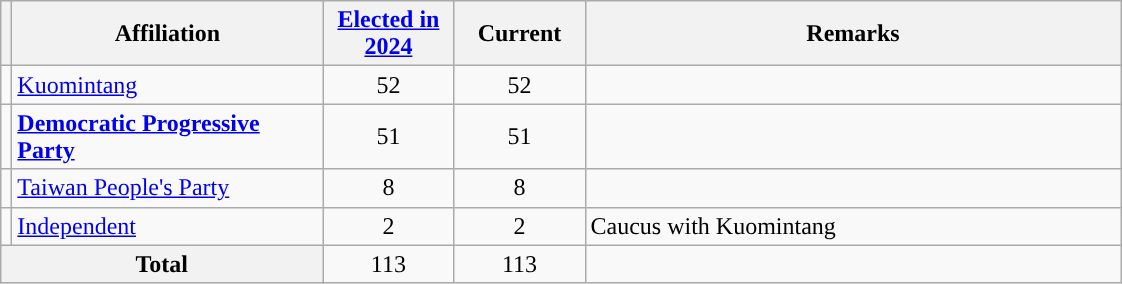<table class="wikitable" style="text-align:center;">
<tr>
<th></th>
<th width="200">Affiliation</th>
<th width="080"><a href='#'>Elected in 2024</a></th>
<th width="080">Current</th>
<th width="350">Remarks</th>
</tr>
<tr>
<td style="background-color: "></td>
<td align="left"><a href='#'>Kuomintang</a></td>
<td>52</td>
<td>52</td>
<td align="left"></td>
</tr>
<tr>
<td style="background-color: "></td>
<td align="left"><strong><a href='#'>Democratic Progressive Party</a></strong></td>
<td>51</td>
<td>51</td>
<td align="left"></td>
</tr>
<tr>
<td style="background-color: "></td>
<td align="left"><a href='#'>Taiwan People's Party</a></td>
<td>8</td>
<td>8</td>
<td align="left"></td>
</tr>
<tr>
<td style="background-color: "></td>
<td align="left"><a href='#'>Independent</a></td>
<td>2</td>
<td>2</td>
<td align="left">Caucus with Kuomintang</td>
</tr>
<tr>
<th colspan="2">Total</th>
<td>113</td>
<td>113</td>
<td></td>
</tr>
</table>
